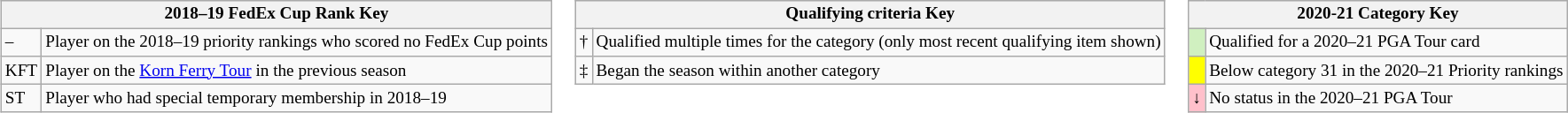<table>
<tr>
<td valign="top"><br><table class="wikitable" style="font-size: 80%">
<tr>
<th colspan="2">2018–19 FedEx Cup Rank Key</th>
</tr>
<tr>
<td>–</td>
<td>Player on the 2018–19 priority rankings who scored no FedEx Cup points</td>
</tr>
<tr>
<td>KFT</td>
<td>Player on the <a href='#'>Korn Ferry Tour</a> in the previous season</td>
</tr>
<tr>
<td>ST</td>
<td>Player who had special temporary membership in 2018–19</td>
</tr>
</table>
</td>
<td valign="top"><br><table class="wikitable" style="font-size: 80%">
<tr>
<th colspan="2">Qualifying criteria Key</th>
</tr>
<tr>
<td>†</td>
<td>Qualified multiple times for the category (only most recent qualifying item shown)</td>
</tr>
<tr>
<td>‡</td>
<td>Began the season within another category</td>
</tr>
</table>
</td>
<td valign="top"><br><table class="wikitable" style="font-size: 80%">
<tr>
<th colspan="2">2020-21 Category Key</th>
</tr>
<tr>
<td bgcolor="#d0f0c0"></td>
<td>Qualified for a 2020–21 PGA Tour card</td>
</tr>
<tr>
<td bgcolor=yellow></td>
<td>Below category 31 in the 2020–21 Priority rankings</td>
</tr>
<tr>
<td bgcolor=pink>↓</td>
<td>No status in the 2020–21 PGA Tour</td>
</tr>
</table>
</td>
</tr>
</table>
